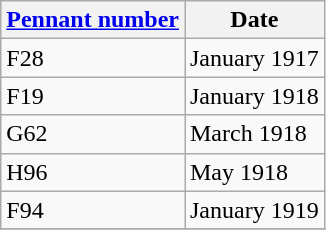<table class="wikitable" style="text-align:left">
<tr>
<th><a href='#'>Pennant number</a></th>
<th>Date</th>
</tr>
<tr>
<td>F28</td>
<td>January 1917</td>
</tr>
<tr>
<td>F19</td>
<td>January 1918</td>
</tr>
<tr>
<td>G62</td>
<td>March 1918</td>
</tr>
<tr>
<td>H96</td>
<td>May 1918</td>
</tr>
<tr>
<td>F94</td>
<td>January 1919</td>
</tr>
<tr>
</tr>
</table>
